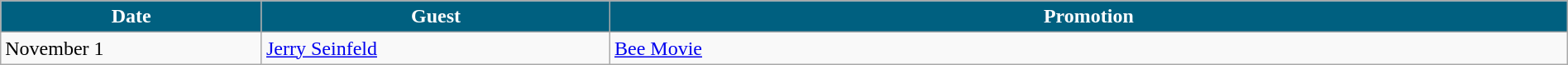<table class="wikitable" width="100%">
<tr ">
<th width="15%" style="background:#006080; color:#FFFFFF">Date</th>
<th width="20%" style="background:#006080; color:#FFFFFF">Guest</th>
<th width="55%" style="background:#006080; color:#FFFFFF">Promotion</th>
</tr>
<tr>
<td>November 1</td>
<td><a href='#'>Jerry Seinfeld</a></td>
<td><a href='#'>Bee Movie</a></td>
</tr>
</table>
